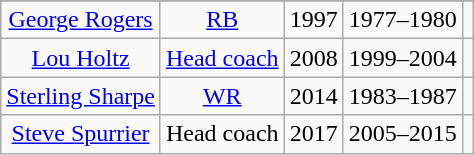<table class="wikitable" style="text-align:center">
<tr>
</tr>
<tr>
<td><a href='#'>George Rogers</a></td>
<td><a href='#'>RB</a></td>
<td>1997</td>
<td>1977–1980</td>
<td></td>
</tr>
<tr>
<td><a href='#'>Lou Holtz</a></td>
<td><a href='#'>Head coach</a></td>
<td>2008</td>
<td>1999–2004</td>
<td></td>
</tr>
<tr>
<td><a href='#'>Sterling Sharpe</a></td>
<td><a href='#'>WR</a></td>
<td>2014</td>
<td>1983–1987</td>
<td></td>
</tr>
<tr>
<td><a href='#'>Steve Spurrier</a></td>
<td>Head coach</td>
<td>2017</td>
<td>2005–2015</td>
<td></td>
</tr>
</table>
